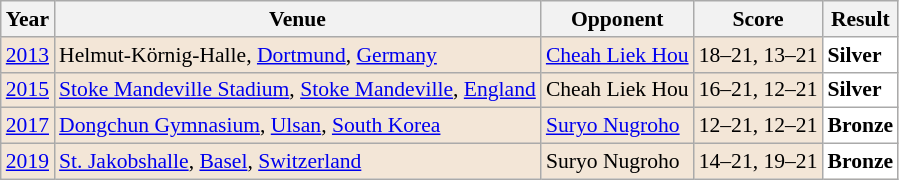<table class="sortable wikitable" style="font-size: 90%;">
<tr>
<th>Year</th>
<th>Venue</th>
<th>Opponent</th>
<th>Score</th>
<th>Result</th>
</tr>
<tr style="background:#F3E6D7">
<td align="center"><a href='#'>2013</a></td>
<td align="left">Helmut-Körnig-Halle, <a href='#'>Dortmund</a>, <a href='#'>Germany</a></td>
<td align="left"> <a href='#'>Cheah Liek Hou</a></td>
<td align="left">18–21, 13–21</td>
<td style="text-align:left; background:white"> <strong>Silver</strong></td>
</tr>
<tr style="background:#F3E6D7">
<td align="center"><a href='#'>2015</a></td>
<td align="left"><a href='#'>Stoke Mandeville Stadium</a>, <a href='#'>Stoke Mandeville</a>, <a href='#'>England</a></td>
<td align="left"> Cheah Liek Hou</td>
<td align="left">16–21, 12–21</td>
<td style="text-align:left; background:white"> <strong>Silver</strong></td>
</tr>
<tr style="background:#F3E6D7">
<td align="center"><a href='#'>2017</a></td>
<td align="left"><a href='#'>Dongchun Gymnasium</a>, <a href='#'>Ulsan</a>, <a href='#'>South Korea</a></td>
<td align="left"> <a href='#'>Suryo Nugroho</a></td>
<td align="left">12–21, 12–21</td>
<td style="text-align:left; background:white"> <strong>Bronze</strong></td>
</tr>
<tr style="background:#F3E6D7">
<td align="center"><a href='#'>2019</a></td>
<td align="left"><a href='#'>St. Jakobshalle</a>, <a href='#'>Basel</a>, <a href='#'>Switzerland</a></td>
<td align="left"> Suryo Nugroho</td>
<td align="left">14–21, 19–21</td>
<td style="text-align:left; background:white"> <strong>Bronze</strong></td>
</tr>
</table>
